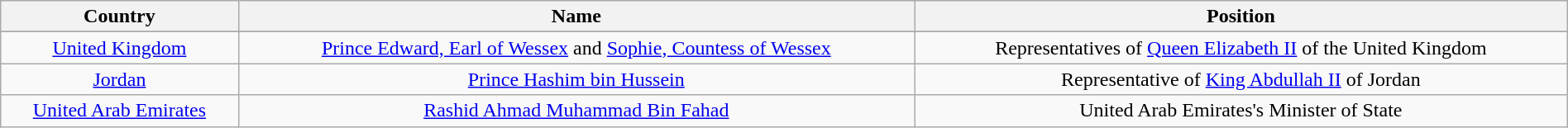<table width=100% class="wikitable">
<tr>
<th>Country</th>
<th>Name</th>
<th>Position</th>
</tr>
<tr>
</tr>
<tr>
<td align="center"> <a href='#'>United Kingdom</a></td>
<td align="center"><a href='#'>Prince Edward, Earl of Wessex</a> and <a href='#'>Sophie, Countess of Wessex</a></td>
<td align="center">Representatives of <a href='#'>Queen Elizabeth II</a> of the United Kingdom</td>
</tr>
<tr>
<td align="center"> <a href='#'>Jordan</a></td>
<td align="center"><a href='#'>Prince Hashim bin Hussein</a></td>
<td align="center">Representative of <a href='#'>King Abdullah II</a> of Jordan</td>
</tr>
<tr>
<td align="center"> <a href='#'>United Arab Emirates</a></td>
<td align="center"><a href='#'>Rashid Ahmad Muhammad Bin Fahad</a></td>
<td align="center">United Arab Emirates's Minister of State</td>
</tr>
</table>
